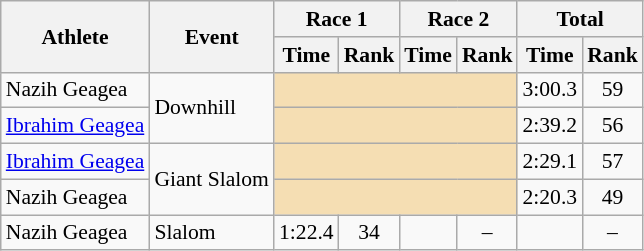<table class="wikitable" style="font-size:90%">
<tr>
<th rowspan="2">Athlete</th>
<th rowspan="2">Event</th>
<th colspan="2">Race 1</th>
<th colspan="2">Race 2</th>
<th colspan="2">Total</th>
</tr>
<tr>
<th>Time</th>
<th>Rank</th>
<th>Time</th>
<th>Rank</th>
<th>Time</th>
<th>Rank</th>
</tr>
<tr>
<td>Nazih Geagea</td>
<td rowspan="2">Downhill</td>
<td colspan="4" bgcolor="wheat"></td>
<td align="center">3:00.3</td>
<td align="center">59</td>
</tr>
<tr>
<td><a href='#'>Ibrahim Geagea</a></td>
<td colspan="4" bgcolor="wheat"></td>
<td align="center">2:39.2</td>
<td align="center">56</td>
</tr>
<tr>
<td><a href='#'>Ibrahim Geagea</a></td>
<td rowspan="2">Giant Slalom</td>
<td colspan="4" bgcolor="wheat"></td>
<td align="center">2:29.1</td>
<td align="center">57</td>
</tr>
<tr>
<td>Nazih Geagea</td>
<td colspan="4" bgcolor="wheat"></td>
<td align="center">2:20.3</td>
<td align="center">49</td>
</tr>
<tr>
<td>Nazih Geagea</td>
<td>Slalom</td>
<td align="center">1:22.4</td>
<td align="center">34</td>
<td align="center"></td>
<td align="center">–</td>
<td align="center"></td>
<td align="center">–</td>
</tr>
</table>
